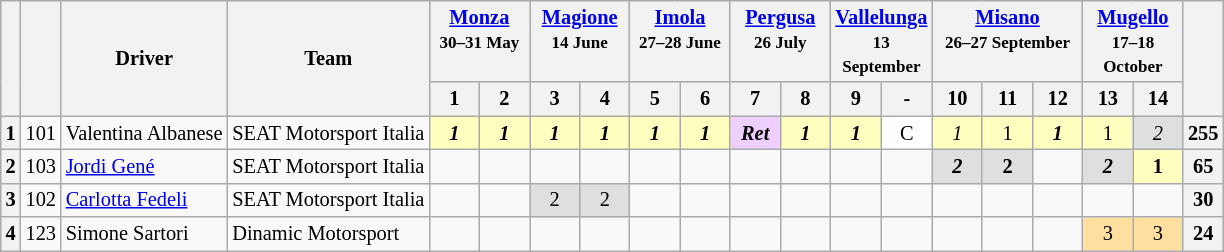<table align=left| class="wikitable" style="font-size: 85%; text-align: center">
<tr valign="top">
<th valign=middle rowspan=2></th>
<th valign=middle rowspan=2></th>
<th valign=middle rowspan=2>Driver</th>
<th valign=middle rowspan=2>Team</th>
<th colspan=2><a href='#'>Monza</a><br><small>30–31 May</small></th>
<th colspan=2><a href='#'>Magione</a><br><small>14 June</small></th>
<th colspan=2><a href='#'>Imola</a><br><small>27–28 June</small></th>
<th colspan=2><a href='#'>Pergusa</a><br><small>26 July</small></th>
<th colspan=2><a href='#'>Vallelunga</a><br><small>13 September</small></th>
<th colspan=3><a href='#'>Misano</a><br><small>26–27 September</small></th>
<th colspan=2><a href='#'>Mugello</a><br><small>17–18 October</small></th>
<th valign=middle rowspan=2>  </th>
</tr>
<tr>
<th width="27">1</th>
<th width="27">2</th>
<th width="27">3</th>
<th width="27">4</th>
<th width="27">5</th>
<th width="27">6</th>
<th width="27">7</th>
<th width="27">8</th>
<th width="27">9</th>
<th width="27">-</th>
<th width="27">10</th>
<th width="27">11</th>
<th width="27">12</th>
<th width="27">13</th>
<th width="27">14</th>
</tr>
<tr>
<th>1</th>
<td>101</td>
<td align=left>Valentina Albanese</td>
<td align=left>SEAT Motorsport Italia</td>
<td style="background:#ffffbf;"><strong><em>1</em></strong></td>
<td style="background:#ffffbf;"><strong><em>1</em></strong></td>
<td style="background:#ffffbf;"><strong><em>1</em></strong></td>
<td style="background:#ffffbf;"><strong><em>1</em></strong></td>
<td style="background:#ffffbf;"><strong><em>1</em></strong></td>
<td style="background:#ffffbf;"><strong><em>1</em></strong></td>
<td style="background:#efcfff;"><strong><em>Ret</em></strong></td>
<td style="background:#ffffbf;"><strong><em>1</em></strong></td>
<td style="background:#ffffbf;"><strong><em>1</em></strong></td>
<td style="background:#ffffff;">C</td>
<td style="background:#ffffbf;"><em>1</em></td>
<td style="background:#ffffbf;">1</td>
<td style="background:#ffffbf;"><strong><em>1</em></strong></td>
<td style="background:#ffffbf;">1</td>
<td style="background:#dfdfdf;"><em>2</em></td>
<th>255</th>
</tr>
<tr>
<th>2</th>
<td>103</td>
<td align=left><a href='#'>Jordi Gené</a></td>
<td align=left>SEAT Motorsport Italia</td>
<td></td>
<td></td>
<td></td>
<td></td>
<td></td>
<td></td>
<td></td>
<td></td>
<td></td>
<td></td>
<td style="background:#dfdfdf;"><strong><em>2</em></strong></td>
<td style="background:#dfdfdf;"><strong>2</strong></td>
<td></td>
<td style="background:#dfdfdf;"><strong><em>2</em></strong></td>
<td style="background:#ffffbf;"><strong>1</strong></td>
<th>65</th>
</tr>
<tr>
<th>3</th>
<td>102</td>
<td align=left><a href='#'>Carlotta Fedeli</a></td>
<td align=left>SEAT Motorsport Italia</td>
<td></td>
<td></td>
<td style="background:#dfdfdf;">2</td>
<td style="background:#dfdfdf;">2</td>
<td></td>
<td></td>
<td></td>
<td></td>
<td></td>
<td></td>
<td></td>
<td></td>
<td></td>
<td></td>
<td></td>
<th>30</th>
</tr>
<tr>
<th>4</th>
<td>123</td>
<td align=left>Simone Sartori</td>
<td align=left>Dinamic Motorsport</td>
<td></td>
<td></td>
<td></td>
<td></td>
<td></td>
<td></td>
<td></td>
<td></td>
<td></td>
<td></td>
<td></td>
<td></td>
<td></td>
<td style="background:#ffdf9f;">3</td>
<td style="background:#ffdf9f;">3</td>
<th>24</th>
</tr>
</table>
